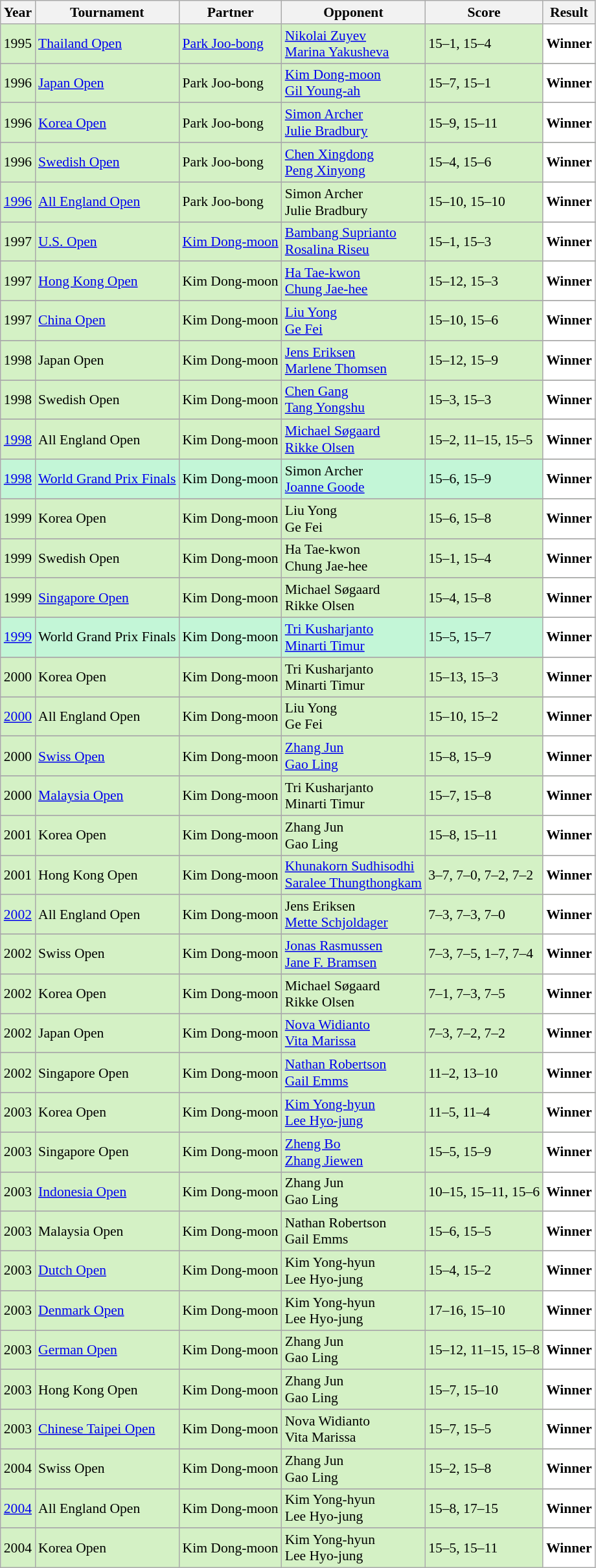<table class="sortable wikitable" style="font-size: 90%;">
<tr>
<th>Year</th>
<th>Tournament</th>
<th>Partner</th>
<th>Opponent</th>
<th>Score</th>
<th>Result</th>
</tr>
<tr style="background:#D4F1C5">
<td align="center">1995</td>
<td align="left"><a href='#'>Thailand Open</a></td>
<td align="left"> <a href='#'>Park Joo-bong</a></td>
<td align="left"> <a href='#'>Nikolai Zuyev</a> <br>  <a href='#'>Marina Yakusheva</a></td>
<td align="left">15–1, 15–4</td>
<td style="text-align:left; background:white"> <strong>Winner</strong></td>
</tr>
<tr>
</tr>
<tr style="background:#D4F1C5">
<td align="center">1996</td>
<td align="left"><a href='#'>Japan Open</a></td>
<td align="left"> Park Joo-bong</td>
<td align="left"> <a href='#'>Kim Dong-moon</a> <br>  <a href='#'>Gil Young-ah</a></td>
<td align="left">15–7, 15–1</td>
<td style="text-align:left; background:white"> <strong>Winner</strong></td>
</tr>
<tr>
</tr>
<tr style="background:#D4F1C5">
<td align="center">1996</td>
<td align="left"><a href='#'>Korea Open</a></td>
<td align="left"> Park Joo-bong</td>
<td align="left"> <a href='#'>Simon Archer</a> <br>  <a href='#'>Julie Bradbury</a></td>
<td align="left">15–9, 15–11</td>
<td style="text-align:left; background:white"> <strong>Winner</strong></td>
</tr>
<tr>
</tr>
<tr style="background:#D4F1C5">
<td align="center">1996</td>
<td align="left"><a href='#'>Swedish Open</a></td>
<td align="left"> Park Joo-bong</td>
<td align="left"> <a href='#'>Chen Xingdong</a> <br>  <a href='#'>Peng Xinyong</a></td>
<td align="left">15–4, 15–6</td>
<td style="text-align:left; background:white"> <strong>Winner</strong></td>
</tr>
<tr>
</tr>
<tr style="background:#D4F1C5">
<td align="center"><a href='#'>1996</a></td>
<td align="left"><a href='#'>All England Open</a></td>
<td align="left"> Park Joo-bong</td>
<td align="left"> Simon Archer <br>  Julie Bradbury</td>
<td align="left">15–10, 15–10</td>
<td style="text-align:left; background:white"> <strong>Winner</strong></td>
</tr>
<tr>
</tr>
<tr style="background:#D4F1C5">
<td align="center">1997</td>
<td align="left"><a href='#'>U.S. Open</a></td>
<td align="left"> <a href='#'>Kim Dong-moon</a></td>
<td align="left"> <a href='#'>Bambang Suprianto</a> <br>  <a href='#'>Rosalina Riseu</a></td>
<td align="left">15–1, 15–3</td>
<td style="text-align:left; background:white"> <strong>Winner</strong></td>
</tr>
<tr>
</tr>
<tr style="background:#D4F1C5">
<td align="center">1997</td>
<td align="left"><a href='#'>Hong Kong Open</a></td>
<td align="left"> Kim Dong-moon</td>
<td align="left"> <a href='#'>Ha Tae-kwon</a> <br>  <a href='#'>Chung Jae-hee</a></td>
<td align="left">15–12, 15–3</td>
<td style="text-align:left; background:white"> <strong>Winner</strong></td>
</tr>
<tr>
</tr>
<tr style="background:#D4F1C5">
<td align="center">1997</td>
<td align="left"><a href='#'>China Open</a></td>
<td align="left"> Kim Dong-moon</td>
<td align="left"> <a href='#'>Liu Yong</a> <br>  <a href='#'>Ge Fei</a></td>
<td align="left">15–10, 15–6</td>
<td style="text-align:left; background:white"> <strong>Winner</strong></td>
</tr>
<tr>
</tr>
<tr style="background:#D4F1C5">
<td align="center">1998</td>
<td align="left">Japan Open</td>
<td align="left"> Kim Dong-moon</td>
<td align="left"> <a href='#'>Jens Eriksen</a> <br>  <a href='#'>Marlene Thomsen</a></td>
<td align="left">15–12, 15–9</td>
<td style="text-align:left; background:white"> <strong>Winner</strong></td>
</tr>
<tr>
</tr>
<tr style="background:#D4F1C5">
<td align="center">1998</td>
<td align="left">Swedish Open</td>
<td align="left"> Kim Dong-moon</td>
<td align="left"> <a href='#'>Chen Gang</a> <br>  <a href='#'>Tang Yongshu</a></td>
<td align="left">15–3, 15–3</td>
<td style="text-align:left; background:white"> <strong>Winner</strong></td>
</tr>
<tr>
</tr>
<tr style="background:#D4F1C5">
<td align="center"><a href='#'>1998</a></td>
<td align="left">All England Open</td>
<td align="left"> Kim Dong-moon</td>
<td align="left"> <a href='#'>Michael Søgaard</a> <br>  <a href='#'>Rikke Olsen</a></td>
<td align="left">15–2, 11–15, 15–5</td>
<td style="text-align:left; background:white"> <strong>Winner</strong></td>
</tr>
<tr>
</tr>
<tr style="background:#C3F6D7">
<td align="center"><a href='#'>1998</a></td>
<td align="left"><a href='#'>World Grand Prix Finals</a></td>
<td align="left"> Kim Dong-moon</td>
<td align="left"> Simon Archer <br>  <a href='#'>Joanne Goode</a></td>
<td align="left">15–6, 15–9</td>
<td style="text-align:left; background:white"> <strong>Winner</strong></td>
</tr>
<tr>
</tr>
<tr style="background:#D4F1C5">
<td align="center">1999</td>
<td align="left">Korea Open</td>
<td align="left"> Kim Dong-moon</td>
<td align="left"> Liu Yong <br>  Ge Fei</td>
<td align="left">15–6, 15–8</td>
<td style="text-align:left; background:white"> <strong>Winner</strong></td>
</tr>
<tr>
</tr>
<tr style="background:#D4F1C5">
<td align="center">1999</td>
<td align="left">Swedish Open</td>
<td align="left"> Kim Dong-moon</td>
<td align="left"> Ha Tae-kwon <br>  Chung Jae-hee</td>
<td align="left">15–1, 15–4</td>
<td style="text-align:left; background:white"> <strong>Winner</strong></td>
</tr>
<tr>
</tr>
<tr style="background:#D4F1C5">
<td align="center">1999</td>
<td align="left"><a href='#'>Singapore Open</a></td>
<td align="left"> Kim Dong-moon</td>
<td align="left"> Michael Søgaard <br>  Rikke Olsen</td>
<td align="left">15–4, 15–8</td>
<td style="text-align:left; background:white"> <strong>Winner</strong></td>
</tr>
<tr>
</tr>
<tr style="background:#C3F6D7">
<td align="center"><a href='#'>1999</a></td>
<td align="left">World Grand Prix Finals</td>
<td align="left"> Kim Dong-moon</td>
<td align="left"> <a href='#'>Tri Kusharjanto</a> <br>  <a href='#'>Minarti Timur</a></td>
<td align="left">15–5, 15–7</td>
<td style="text-align:left; background:white"> <strong>Winner</strong></td>
</tr>
<tr>
</tr>
<tr style="background:#D4F1C5">
<td align="center">2000</td>
<td align="left">Korea Open</td>
<td align="left"> Kim Dong-moon</td>
<td align="left"> Tri Kusharjanto <br>  Minarti Timur</td>
<td align="left">15–13, 15–3</td>
<td style="text-align:left; background:white"> <strong>Winner</strong></td>
</tr>
<tr>
</tr>
<tr style="background:#D4F1C5">
<td align="center"><a href='#'>2000</a></td>
<td align="left">All England Open</td>
<td align="left"> Kim Dong-moon</td>
<td align="left"> Liu Yong <br>  Ge Fei</td>
<td align="left">15–10, 15–2</td>
<td style="text-align:left; background:white"> <strong>Winner</strong></td>
</tr>
<tr>
</tr>
<tr style="background:#D4F1C5">
<td align="center">2000</td>
<td align="left"><a href='#'>Swiss Open</a></td>
<td align="left"> Kim Dong-moon</td>
<td align="left"> <a href='#'>Zhang Jun</a> <br>  <a href='#'>Gao Ling</a></td>
<td align="left">15–8, 15–9</td>
<td style="text-align:left; background:white"> <strong>Winner</strong></td>
</tr>
<tr>
</tr>
<tr style="background:#D4F1C5">
<td align="center">2000</td>
<td align="left"><a href='#'>Malaysia Open</a></td>
<td align="left"> Kim Dong-moon</td>
<td align="left"> Tri Kusharjanto <br>  Minarti Timur</td>
<td align="left">15–7, 15–8</td>
<td style="text-align:left; background:white"> <strong>Winner</strong></td>
</tr>
<tr>
</tr>
<tr style="background:#D4F1C5">
<td align="center">2001</td>
<td align="left">Korea Open</td>
<td align="left"> Kim Dong-moon</td>
<td align="left"> Zhang Jun <br>  Gao Ling</td>
<td align="left">15–8, 15–11</td>
<td style="text-align:left; background:white"> <strong>Winner</strong></td>
</tr>
<tr>
</tr>
<tr style="background:#D4F1C5">
<td align="center">2001</td>
<td align="left">Hong Kong Open</td>
<td align="left"> Kim Dong-moon</td>
<td align="left"> <a href='#'>Khunakorn Sudhisodhi</a> <br>  <a href='#'>Saralee Thungthongkam</a></td>
<td align="left">3–7, 7–0, 7–2, 7–2</td>
<td style="text-align:left; background:white"> <strong>Winner</strong></td>
</tr>
<tr>
</tr>
<tr style="background:#D4F1C5">
<td align="center"><a href='#'>2002</a></td>
<td align="left">All England Open</td>
<td align="left"> Kim Dong-moon</td>
<td align="left"> Jens Eriksen <br>  <a href='#'>Mette Schjoldager</a></td>
<td align="left">7–3, 7–3, 7–0</td>
<td style="text-align:left; background:white"> <strong>Winner</strong></td>
</tr>
<tr>
</tr>
<tr style="background:#D4F1C5">
<td align="center">2002</td>
<td align="left">Swiss Open</td>
<td align="left"> Kim Dong-moon</td>
<td align="left"> <a href='#'>Jonas Rasmussen</a> <br>  <a href='#'>Jane F. Bramsen</a></td>
<td align="left">7–3, 7–5, 1–7, 7–4</td>
<td style="text-align:left; background:white"> <strong>Winner</strong></td>
</tr>
<tr>
</tr>
<tr style="background:#D4F1C5">
<td align="center">2002</td>
<td align="left">Korea Open</td>
<td align="left"> Kim Dong-moon</td>
<td align="left"> Michael Søgaard <br>  Rikke Olsen</td>
<td align="left">7–1, 7–3, 7–5</td>
<td style="text-align:left; background:white"> <strong>Winner</strong></td>
</tr>
<tr>
</tr>
<tr style="background:#D4F1C5">
<td align="center">2002</td>
<td align="left">Japan Open</td>
<td align="left"> Kim Dong-moon</td>
<td align="left"> <a href='#'>Nova Widianto</a> <br>  <a href='#'>Vita Marissa</a></td>
<td align="left">7–3, 7–2, 7–2</td>
<td style="text-align:left; background:white"> <strong>Winner</strong></td>
</tr>
<tr>
</tr>
<tr style="background:#D4F1C5">
<td align="center">2002</td>
<td align="left">Singapore Open</td>
<td align="left"> Kim Dong-moon</td>
<td align="left"> <a href='#'>Nathan Robertson</a> <br>  <a href='#'>Gail Emms</a></td>
<td align="left">11–2, 13–10</td>
<td style="text-align:left; background:white"> <strong>Winner</strong></td>
</tr>
<tr>
</tr>
<tr style="background:#D4F1C5">
<td align="center">2003</td>
<td align="left">Korea Open</td>
<td align="left"> Kim Dong-moon</td>
<td align="left"> <a href='#'>Kim Yong-hyun</a> <br>  <a href='#'>Lee Hyo-jung</a></td>
<td align="left">11–5, 11–4</td>
<td style="text-align:left; background:white"> <strong>Winner</strong></td>
</tr>
<tr>
</tr>
<tr style="background:#D4F1C5">
<td align="center">2003</td>
<td align="left">Singapore Open</td>
<td align="left"> Kim Dong-moon</td>
<td align="left"> <a href='#'>Zheng Bo</a> <br>  <a href='#'>Zhang Jiewen</a></td>
<td align="left">15–5, 15–9</td>
<td style="text-align:left; background:white"> <strong>Winner</strong></td>
</tr>
<tr>
</tr>
<tr style="background:#D4F1C5">
<td align="center">2003</td>
<td align="left"><a href='#'>Indonesia Open</a></td>
<td align="left"> Kim Dong-moon</td>
<td align="left"> Zhang Jun <br>  Gao Ling</td>
<td align="left">10–15, 15–11, 15–6</td>
<td style="text-align:left; background:white"> <strong>Winner</strong></td>
</tr>
<tr>
</tr>
<tr style="background:#D4F1C5">
<td align="center">2003</td>
<td align="left">Malaysia Open</td>
<td align="left"> Kim Dong-moon</td>
<td align="left"> Nathan Robertson <br>  Gail Emms</td>
<td align="left">15–6, 15–5</td>
<td style="text-align:left; background:white"> <strong>Winner</strong></td>
</tr>
<tr>
</tr>
<tr style="background:#D4F1C5">
<td align="center">2003</td>
<td align="left"><a href='#'>Dutch Open</a></td>
<td align="left"> Kim Dong-moon</td>
<td align="left"> Kim Yong-hyun <br>  Lee Hyo-jung</td>
<td align="left">15–4, 15–2</td>
<td style="text-align:left; background:white"> <strong>Winner</strong></td>
</tr>
<tr>
</tr>
<tr style="background:#D4F1C5">
<td align="center">2003</td>
<td align="left"><a href='#'>Denmark Open</a></td>
<td align="left"> Kim Dong-moon</td>
<td align="left"> Kim Yong-hyun <br>  Lee Hyo-jung</td>
<td align="left">17–16, 15–10</td>
<td style="text-align:left; background:white"> <strong>Winner</strong></td>
</tr>
<tr>
</tr>
<tr style="background:#D4F1C5">
<td align="center">2003</td>
<td align="left"><a href='#'>German Open</a></td>
<td align="left"> Kim Dong-moon</td>
<td align="left"> Zhang Jun <br>  Gao Ling</td>
<td align="left">15–12, 11–15, 15–8</td>
<td style="text-align:left; background:white"> <strong>Winner</strong></td>
</tr>
<tr>
</tr>
<tr style="background:#D4F1C5">
<td align="center">2003</td>
<td align="left">Hong Kong Open</td>
<td align="left"> Kim Dong-moon</td>
<td align="left"> Zhang Jun <br>  Gao Ling</td>
<td align="left">15–7, 15–10</td>
<td style="text-align:left; background:white"> <strong>Winner</strong></td>
</tr>
<tr>
</tr>
<tr style="background:#D4F1C5">
<td align="center">2003</td>
<td align="left"><a href='#'>Chinese Taipei Open</a></td>
<td align="left"> Kim Dong-moon</td>
<td align="left"> Nova Widianto <br>  Vita Marissa</td>
<td align="left">15–7, 15–5</td>
<td style="text-align:left; background:white"> <strong>Winner</strong></td>
</tr>
<tr>
</tr>
<tr style="background:#D4F1C5">
<td align="center">2004</td>
<td align="left">Swiss Open</td>
<td align="left"> Kim Dong-moon</td>
<td align="left"> Zhang Jun <br>  Gao Ling</td>
<td align="left">15–2, 15–8</td>
<td style="text-align:left; background:white"> <strong>Winner</strong></td>
</tr>
<tr>
</tr>
<tr style="background:#D4F1C5">
<td align="center"><a href='#'>2004</a></td>
<td align="left">All England Open</td>
<td align="left"> Kim Dong-moon</td>
<td align="left"> Kim Yong-hyun <br>  Lee Hyo-jung</td>
<td align="left">15–8, 17–15</td>
<td style="text-align:left; background:white"> <strong>Winner</strong></td>
</tr>
<tr>
</tr>
<tr style="background:#D4F1C5">
<td align="center">2004</td>
<td align="left">Korea Open</td>
<td align="left"> Kim Dong-moon</td>
<td align="left"> Kim Yong-hyun <br>  Lee Hyo-jung</td>
<td align="left">15–5, 15–11</td>
<td style="text-align:left; background:white"> <strong>Winner</strong></td>
</tr>
</table>
